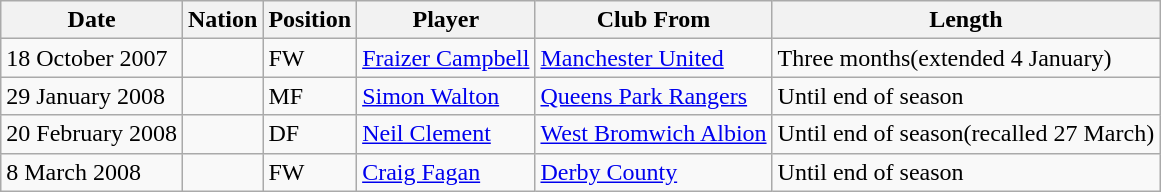<table class="wikitable">
<tr>
<th>Date</th>
<th>Nation</th>
<th>Position</th>
<th>Player</th>
<th>Club From</th>
<th>Length</th>
</tr>
<tr>
<td>18 October 2007</td>
<td></td>
<td>FW</td>
<td><a href='#'>Fraizer Campbell</a></td>
<td><a href='#'>Manchester United</a></td>
<td>Three months(extended 4 January)</td>
</tr>
<tr>
<td>29 January 2008</td>
<td></td>
<td>MF</td>
<td><a href='#'>Simon Walton</a></td>
<td><a href='#'>Queens Park Rangers</a></td>
<td>Until end of season</td>
</tr>
<tr>
<td>20 February 2008</td>
<td></td>
<td>DF</td>
<td><a href='#'>Neil Clement</a></td>
<td><a href='#'>West Bromwich Albion</a></td>
<td>Until end of season(recalled 27 March)</td>
</tr>
<tr>
<td>8 March 2008</td>
<td></td>
<td>FW</td>
<td><a href='#'>Craig Fagan</a></td>
<td><a href='#'>Derby County</a></td>
<td>Until end of season</td>
</tr>
</table>
